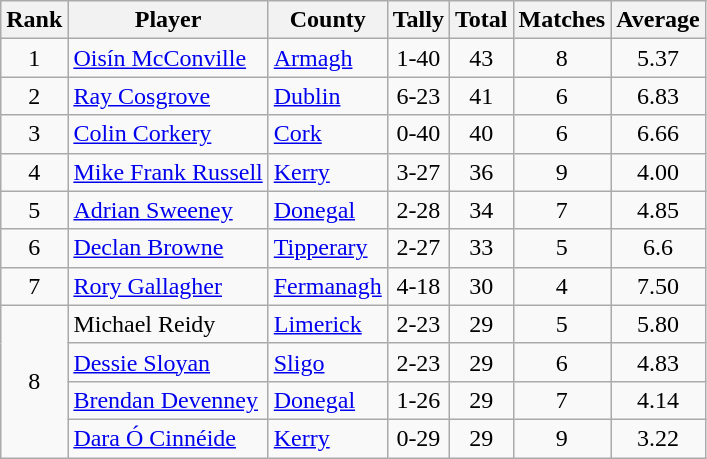<table class="wikitable">
<tr>
<th>Rank</th>
<th>Player</th>
<th>County</th>
<th>Tally</th>
<th>Total</th>
<th>Matches</th>
<th>Average</th>
</tr>
<tr>
<td rowspan=1 align=center>1</td>
<td><a href='#'>Oisín McConville</a></td>
<td><a href='#'>Armagh</a></td>
<td align=center>1-40</td>
<td align=center>43</td>
<td align=center>8</td>
<td align=center>5.37</td>
</tr>
<tr>
<td rowspan=1 align=center>2</td>
<td><a href='#'>Ray Cosgrove</a></td>
<td><a href='#'>Dublin</a></td>
<td align=center>6-23</td>
<td align=center>41</td>
<td align=center>6</td>
<td align=center>6.83</td>
</tr>
<tr>
<td rowspan=1 align=center>3</td>
<td><a href='#'>Colin Corkery</a></td>
<td><a href='#'>Cork</a></td>
<td align=center>0-40</td>
<td align=center>40</td>
<td align=center>6</td>
<td align=center>6.66</td>
</tr>
<tr>
<td rowspan=1 align=center>4</td>
<td><a href='#'>Mike Frank Russell</a></td>
<td><a href='#'>Kerry</a></td>
<td align=center>3-27</td>
<td align=center>36</td>
<td align=center>9</td>
<td align=center>4.00</td>
</tr>
<tr>
<td rowspan=1 align=center>5</td>
<td><a href='#'>Adrian Sweeney</a></td>
<td><a href='#'>Donegal</a></td>
<td align=center>2-28</td>
<td align=center>34</td>
<td align=center>7</td>
<td align=center>4.85</td>
</tr>
<tr>
<td rowspan="1" align="center">6</td>
<td><a href='#'>Declan Browne</a></td>
<td><a href='#'>Tipperary</a></td>
<td align="center">2-27</td>
<td align="center">33</td>
<td align="center">5</td>
<td align="center">6.6</td>
</tr>
<tr>
<td rowspan="1" align="center">7</td>
<td><a href='#'>Rory Gallagher</a></td>
<td><a href='#'>Fermanagh</a></td>
<td align="center">4-18</td>
<td align="center">30</td>
<td align="center">4</td>
<td align="center">7.50</td>
</tr>
<tr>
<td rowspan="4" align="center">8</td>
<td>Michael Reidy</td>
<td><a href='#'>Limerick</a></td>
<td align="center">2-23</td>
<td align="center">29</td>
<td align="center">5</td>
<td align="center">5.80</td>
</tr>
<tr>
<td><a href='#'>Dessie Sloyan</a></td>
<td><a href='#'>Sligo</a></td>
<td align=center>2-23</td>
<td align=center>29</td>
<td align=center>6</td>
<td align=center>4.83</td>
</tr>
<tr>
<td><a href='#'>Brendan Devenney</a></td>
<td><a href='#'>Donegal</a></td>
<td align=center>1-26</td>
<td align=center>29</td>
<td align=center>7</td>
<td align=center>4.14</td>
</tr>
<tr>
<td><a href='#'>Dara Ó Cinnéide</a></td>
<td><a href='#'>Kerry</a></td>
<td align=center>0-29</td>
<td align=center>29</td>
<td align=center>9</td>
<td align=center>3.22</td>
</tr>
</table>
